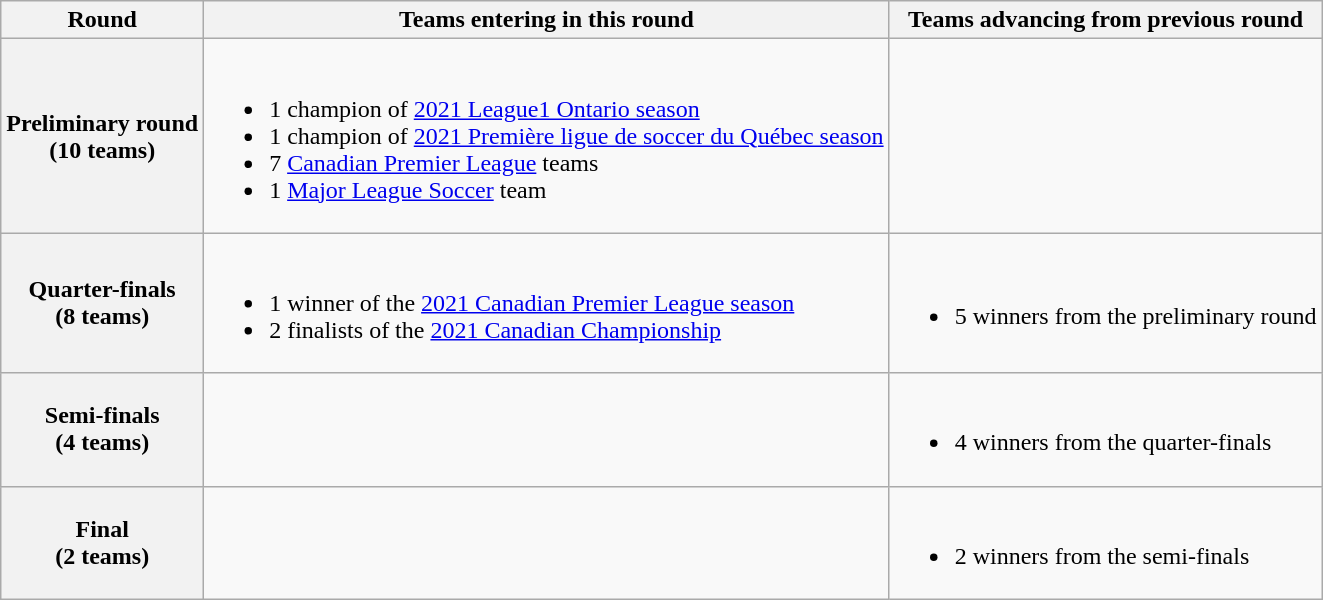<table class="wikitable">
<tr>
<th>Round</th>
<th>Teams entering in this round</th>
<th>Teams advancing from previous round</th>
</tr>
<tr>
<th>Preliminary round<br>(10 teams)</th>
<td><br><ul><li>1 champion of <a href='#'>2021 League1 Ontario season</a></li><li>1 champion of <a href='#'>2021 Première ligue de soccer du Québec season</a></li><li>7 <a href='#'>Canadian Premier League</a> teams</li><li>1 <a href='#'>Major League Soccer</a> team</li></ul></td>
<td></td>
</tr>
<tr>
<th>Quarter-finals<br>(8 teams)</th>
<td><br><ul><li>1 winner of the <a href='#'>2021 Canadian Premier League season</a></li><li>2 finalists of the <a href='#'>2021 Canadian Championship</a></li></ul></td>
<td><br><ul><li>5 winners from the preliminary round</li></ul></td>
</tr>
<tr>
<th>Semi-finals<br>(4 teams)</th>
<td></td>
<td><br><ul><li>4 winners from the quarter-finals</li></ul></td>
</tr>
<tr>
<th>Final<br>(2 teams)</th>
<td></td>
<td><br><ul><li>2 winners from the semi-finals</li></ul></td>
</tr>
</table>
